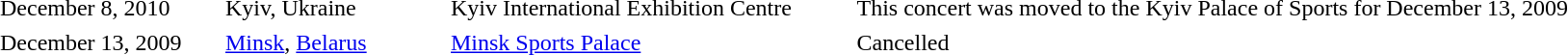<table cellpadding="2" style="border: 0px solid darkgray;">
<tr>
<th width="150"></th>
<th width="150"></th>
<th width="275"></th>
<th width="500"></th>
</tr>
<tr border="0">
<td>December 8, 2010</td>
<td>Kyiv, Ukraine</td>
<td>Kyiv International Exhibition Centre</td>
<td>This concert was moved to the Kyiv Palace of Sports for December 13, 2009</td>
</tr>
<tr>
<td>December 13, 2009</td>
<td><a href='#'>Minsk</a>, <a href='#'>Belarus</a></td>
<td><a href='#'>Minsk Sports Palace</a></td>
<td>Cancelled</td>
</tr>
<tr>
</tr>
</table>
